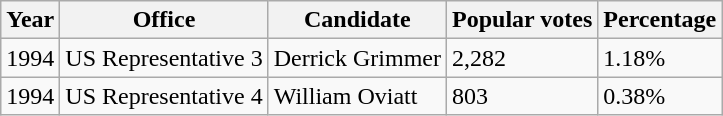<table class="wikitable">
<tr>
<th>Year</th>
<th>Office</th>
<th>Candidate</th>
<th>Popular votes</th>
<th>Percentage</th>
</tr>
<tr>
<td>1994</td>
<td>US Representative 3</td>
<td>Derrick Grimmer</td>
<td>2,282</td>
<td>1.18%</td>
</tr>
<tr>
<td>1994</td>
<td>US Representative 4</td>
<td>William Oviatt</td>
<td>803</td>
<td>0.38%</td>
</tr>
</table>
